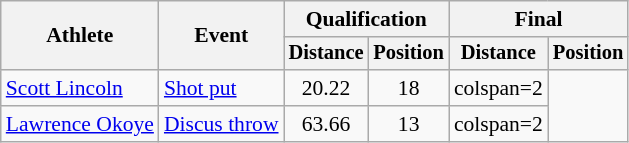<table class=wikitable style=font-size:90%>
<tr>
<th rowspan=2>Athlete</th>
<th rowspan=2>Event</th>
<th colspan=2>Qualification</th>
<th colspan=2>Final</th>
</tr>
<tr style=font-size:95%>
<th>Distance</th>
<th>Position</th>
<th>Distance</th>
<th>Position</th>
</tr>
<tr align=center>
<td align=left><a href='#'>Scott Lincoln</a></td>
<td align=left><a href='#'>Shot put</a></td>
<td>20.22</td>
<td>18</td>
<td>colspan=2 </td>
</tr>
<tr align=center>
<td align=left><a href='#'>Lawrence Okoye</a></td>
<td align=left><a href='#'>Discus throw</a></td>
<td>63.66</td>
<td>13</td>
<td>colspan=2 </td>
</tr>
</table>
